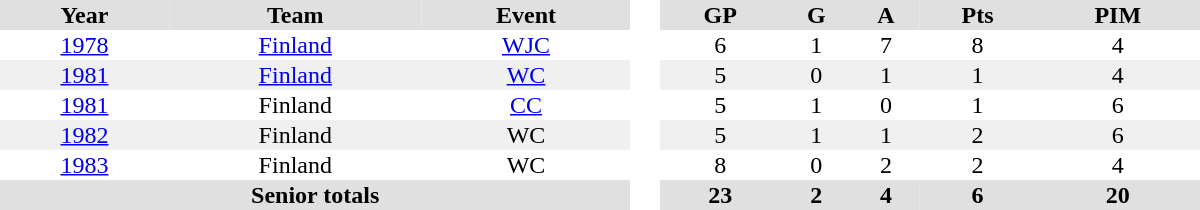<table border="0" cellpadding="1" cellspacing="0" style="text-align:center; width:50em">
<tr ALIGN="center" bgcolor="#e0e0e0">
<th>Year</th>
<th>Team</th>
<th>Event</th>
<th rowspan="99" bgcolor="#ffffff"> </th>
<th>GP</th>
<th>G</th>
<th>A</th>
<th>Pts</th>
<th>PIM</th>
</tr>
<tr>
<td><a href='#'>1978</a></td>
<td><a href='#'>Finland</a></td>
<td><a href='#'>WJC</a></td>
<td>6</td>
<td>1</td>
<td>7</td>
<td>8</td>
<td>4</td>
</tr>
<tr bgcolor="#f0f0f0">
<td><a href='#'>1981</a></td>
<td><a href='#'>Finland</a></td>
<td><a href='#'>WC</a></td>
<td>5</td>
<td>0</td>
<td>1</td>
<td>1</td>
<td>4</td>
</tr>
<tr>
<td><a href='#'>1981</a></td>
<td>Finland</td>
<td><a href='#'>CC</a></td>
<td>5</td>
<td>1</td>
<td>0</td>
<td>1</td>
<td>6</td>
</tr>
<tr bgcolor="#f0f0f0">
<td><a href='#'>1982</a></td>
<td>Finland</td>
<td>WC</td>
<td>5</td>
<td>1</td>
<td>1</td>
<td>2</td>
<td>6</td>
</tr>
<tr>
<td><a href='#'>1983</a></td>
<td>Finland</td>
<td>WC</td>
<td>8</td>
<td>0</td>
<td>2</td>
<td>2</td>
<td>4</td>
</tr>
<tr bgcolor="#e0e0e0">
<th colspan=3>Senior totals</th>
<th>23</th>
<th>2</th>
<th>4</th>
<th>6</th>
<th>20</th>
</tr>
</table>
